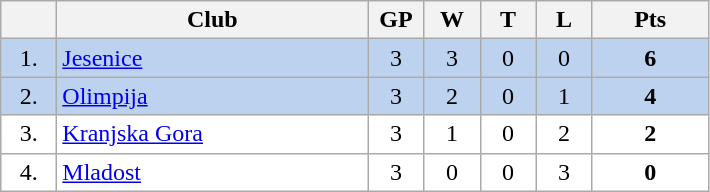<table class="wikitable">
<tr>
<th width="30"></th>
<th width="200">Club</th>
<th width="30">GP</th>
<th width="30">W</th>
<th width="30">T</th>
<th width="30">L</th>
<th width="70">Pts</th>
</tr>
<tr bgcolor="#BCD2EE" align="center">
<td>1.</td>
<td align="left"><a href='#'>Jesenice</a></td>
<td>3</td>
<td>3</td>
<td>0</td>
<td>0</td>
<td><strong>6</strong></td>
</tr>
<tr bgcolor="#BCD2EE" align="center">
<td>2.</td>
<td align="left"><a href='#'>Olimpija</a></td>
<td>3</td>
<td>2</td>
<td>0</td>
<td>1</td>
<td><strong>4</strong></td>
</tr>
<tr bgcolor="#FFFFFF" align="center">
<td>3.</td>
<td align="left"><a href='#'>Kranjska Gora</a></td>
<td>3</td>
<td>1</td>
<td>0</td>
<td>2</td>
<td><strong>2</strong></td>
</tr>
<tr bgcolor="#FFFFFF" align="center">
<td>4.</td>
<td align="left"><a href='#'>Mladost</a></td>
<td>3</td>
<td>0</td>
<td>0</td>
<td>3</td>
<td><strong>0</strong></td>
</tr>
</table>
